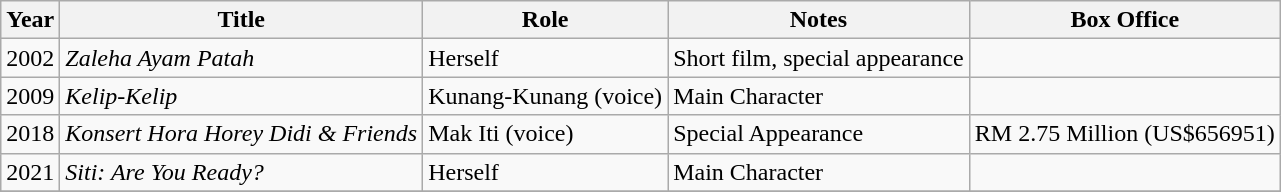<table class="wikitable">
<tr>
<th>Year</th>
<th>Title</th>
<th>Role</th>
<th>Notes</th>
<th>Box Office</th>
</tr>
<tr>
<td>2002</td>
<td><em>Zaleha Ayam Patah</em></td>
<td>Herself</td>
<td>Short film, special appearance</td>
<td></td>
</tr>
<tr>
<td>2009</td>
<td><em>Kelip-Kelip</em></td>
<td>Kunang-Kunang (voice)</td>
<td>Main Character</td>
<td></td>
</tr>
<tr>
<td>2018</td>
<td><em>Konsert Hora Horey Didi & Friends</em></td>
<td>Mak Iti (voice)</td>
<td>Special Appearance</td>
<td>RM 2.75 Million (US$656951)</td>
</tr>
<tr>
<td>2021</td>
<td><em>Siti: Are You Ready?</em></td>
<td>Herself</td>
<td>Main Character</td>
<td></td>
</tr>
<tr>
</tr>
</table>
